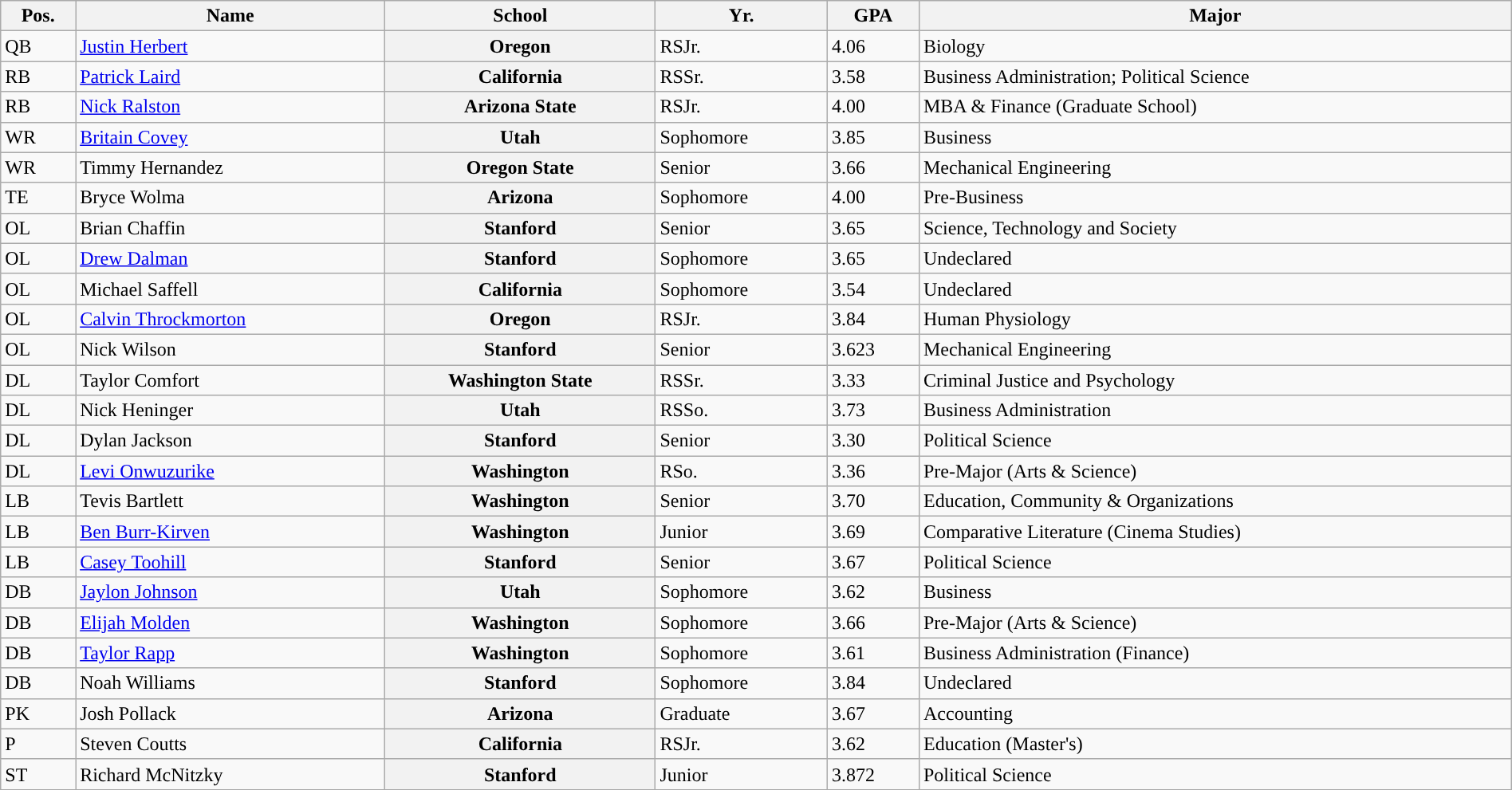<table class="wikitable sortable sortable" style="width:100%;">
<tr>
<th>Pos.</th>
<th>Name</th>
<th>School</th>
<th>Yr.</th>
<th>GPA</th>
<th>Major</th>
</tr>
<tr>
<td>QB</td>
<td><a href='#'>Justin Herbert</a></td>
<th>Oregon</th>
<td>RSJr.</td>
<td>4.06</td>
<td>Biology</td>
</tr>
<tr>
<td>RB</td>
<td><a href='#'>Patrick Laird</a></td>
<th>California</th>
<td>RSSr.</td>
<td>3.58</td>
<td>Business Administration; Political Science</td>
</tr>
<tr>
<td>RB</td>
<td><a href='#'>Nick Ralston</a></td>
<th>Arizona State</th>
<td>RSJr.</td>
<td>4.00</td>
<td>MBA & Finance (Graduate School)</td>
</tr>
<tr>
<td>WR</td>
<td><a href='#'>Britain Covey</a></td>
<th>Utah</th>
<td>Sophomore</td>
<td>3.85</td>
<td>Business</td>
</tr>
<tr>
<td>WR</td>
<td>Timmy Hernandez</td>
<th>Oregon State</th>
<td>Senior</td>
<td>3.66</td>
<td>Mechanical Engineering</td>
</tr>
<tr>
<td>TE</td>
<td>Bryce Wolma</td>
<th>Arizona</th>
<td>Sophomore</td>
<td>4.00</td>
<td>Pre-Business</td>
</tr>
<tr>
<td>OL</td>
<td>Brian Chaffin</td>
<th>Stanford</th>
<td>Senior</td>
<td>3.65</td>
<td>Science, Technology and Society</td>
</tr>
<tr>
<td>OL</td>
<td><a href='#'>Drew Dalman</a></td>
<th>Stanford</th>
<td>Sophomore</td>
<td>3.65</td>
<td>Undeclared</td>
</tr>
<tr>
<td>OL</td>
<td>Michael Saffell</td>
<th>California</th>
<td>Sophomore</td>
<td>3.54</td>
<td>Undeclared</td>
</tr>
<tr>
<td>OL</td>
<td><a href='#'>Calvin Throckmorton</a></td>
<th>Oregon</th>
<td>RSJr.</td>
<td>3.84</td>
<td>Human Physiology</td>
</tr>
<tr>
<td>OL</td>
<td>Nick Wilson</td>
<th>Stanford</th>
<td>Senior</td>
<td>3.623</td>
<td>Mechanical Engineering</td>
</tr>
<tr>
<td>DL</td>
<td>Taylor Comfort</td>
<th>Washington State</th>
<td>RSSr.</td>
<td>3.33</td>
<td>Criminal Justice and Psychology</td>
</tr>
<tr>
<td>DL</td>
<td>Nick Heninger</td>
<th>Utah</th>
<td>RSSo.</td>
<td>3.73</td>
<td>Business Administration</td>
</tr>
<tr>
<td>DL</td>
<td>Dylan Jackson</td>
<th>Stanford</th>
<td>Senior</td>
<td>3.30</td>
<td>Political Science</td>
</tr>
<tr>
<td>DL</td>
<td><a href='#'>Levi Onwuzurike</a></td>
<th>Washington</th>
<td>RSo.</td>
<td>3.36</td>
<td>Pre-Major (Arts & Science)</td>
</tr>
<tr>
<td>LB</td>
<td>Tevis Bartlett</td>
<th>Washington</th>
<td>Senior</td>
<td>3.70</td>
<td>Education, Community & Organizations</td>
</tr>
<tr>
<td>LB</td>
<td><a href='#'>Ben Burr-Kirven</a></td>
<th>Washington</th>
<td>Junior</td>
<td>3.69</td>
<td>Comparative Literature (Cinema Studies)</td>
</tr>
<tr>
<td>LB</td>
<td><a href='#'>Casey Toohill</a></td>
<th>Stanford</th>
<td>Senior</td>
<td>3.67</td>
<td>Political Science</td>
</tr>
<tr>
<td>DB</td>
<td><a href='#'>Jaylon Johnson</a></td>
<th>Utah</th>
<td>Sophomore</td>
<td>3.62</td>
<td>Business</td>
</tr>
<tr>
<td>DB</td>
<td><a href='#'>Elijah Molden</a></td>
<th>Washington</th>
<td>Sophomore</td>
<td>3.66</td>
<td>Pre-Major (Arts & Science)</td>
</tr>
<tr>
<td>DB</td>
<td><a href='#'>Taylor Rapp</a></td>
<th>Washington</th>
<td>Sophomore</td>
<td>3.61</td>
<td>Business Administration (Finance)</td>
</tr>
<tr>
<td>DB</td>
<td>Noah Williams</td>
<th>Stanford</th>
<td>Sophomore</td>
<td>3.84</td>
<td>Undeclared</td>
</tr>
<tr>
<td>PK</td>
<td>Josh Pollack</td>
<th>Arizona</th>
<td>Graduate</td>
<td>3.67</td>
<td>Accounting</td>
</tr>
<tr>
<td>P</td>
<td>Steven Coutts</td>
<th>California</th>
<td>RSJr.</td>
<td>3.62</td>
<td>Education (Master's)</td>
</tr>
<tr>
<td>ST</td>
<td>Richard McNitzky</td>
<th>Stanford</th>
<td>Junior</td>
<td>3.872</td>
<td>Political Science</td>
</tr>
<tr>
</tr>
</table>
